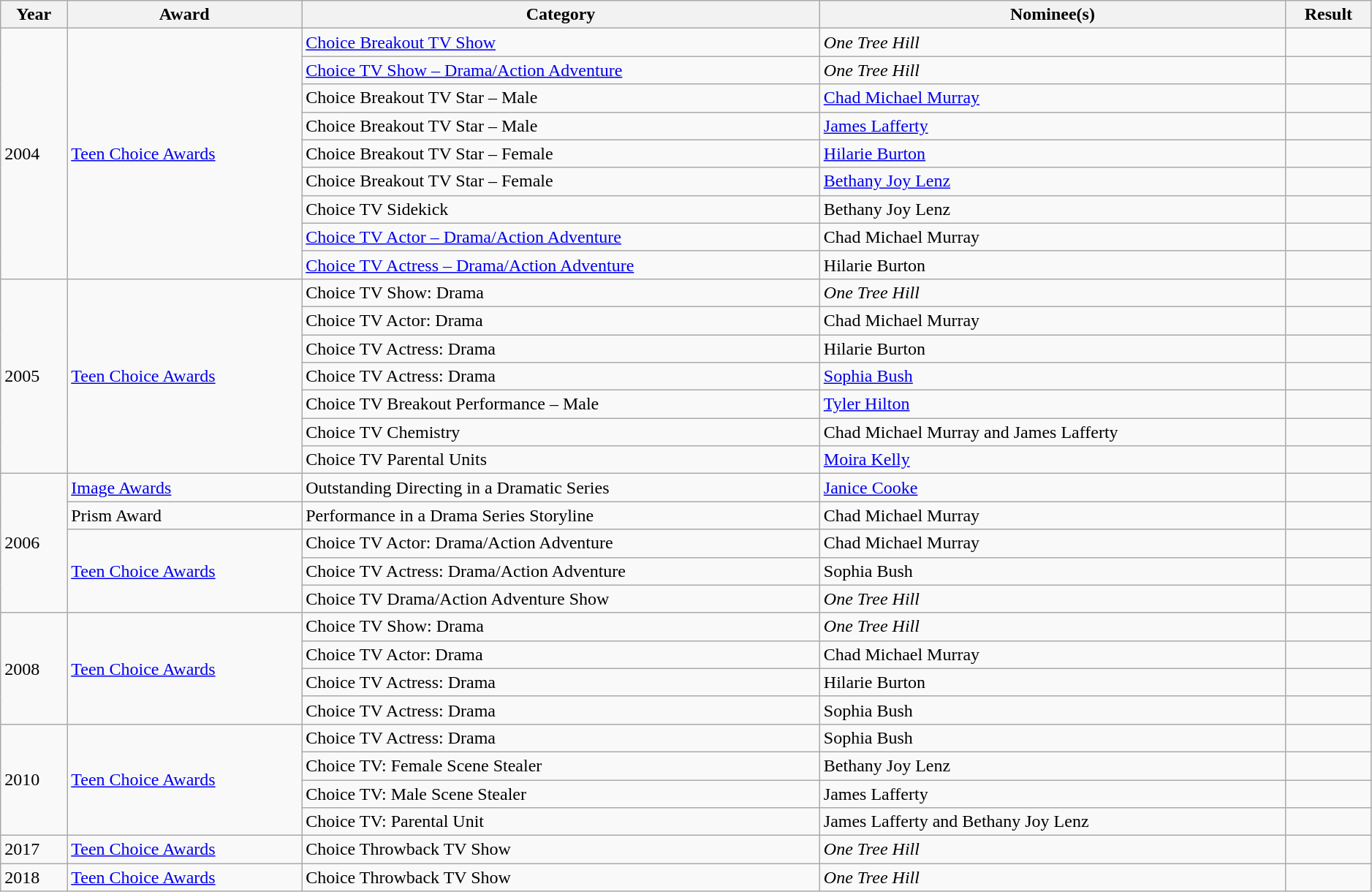<table class="wikitable" style="width:99%;">
<tr>
<th>Year</th>
<th>Award</th>
<th>Category</th>
<th>Nominee(s)</th>
<th>Result</th>
</tr>
<tr>
<td rowspan=9>2004</td>
<td rowspan="9"><a href='#'>Teen Choice Awards</a></td>
<td><a href='#'>Choice Breakout TV Show</a></td>
<td><em>One Tree Hill</em></td>
<td></td>
</tr>
<tr>
<td><a href='#'>Choice TV Show – Drama/Action Adventure</a></td>
<td><em>One Tree Hill</em></td>
<td></td>
</tr>
<tr>
<td>Choice Breakout TV Star – Male</td>
<td><a href='#'>Chad Michael Murray</a></td>
<td></td>
</tr>
<tr>
<td>Choice Breakout TV Star – Male</td>
<td><a href='#'>James Lafferty</a></td>
<td></td>
</tr>
<tr>
<td>Choice Breakout TV Star – Female</td>
<td><a href='#'>Hilarie Burton</a></td>
<td></td>
</tr>
<tr>
<td>Choice Breakout TV Star – Female</td>
<td><a href='#'>Bethany Joy Lenz</a></td>
<td></td>
</tr>
<tr>
<td>Choice TV Sidekick</td>
<td>Bethany Joy Lenz</td>
<td></td>
</tr>
<tr>
<td><a href='#'>Choice TV Actor – Drama/Action Adventure</a></td>
<td>Chad Michael Murray</td>
<td></td>
</tr>
<tr>
<td><a href='#'>Choice TV Actress – Drama/Action Adventure</a></td>
<td>Hilarie Burton</td>
<td></td>
</tr>
<tr>
<td rowspan=7>2005</td>
<td rowspan="7"><a href='#'>Teen Choice Awards</a></td>
<td>Choice TV Show: Drama</td>
<td><em>One Tree Hill</em></td>
<td></td>
</tr>
<tr>
<td>Choice TV Actor: Drama</td>
<td>Chad Michael Murray</td>
<td></td>
</tr>
<tr>
<td>Choice TV Actress: Drama</td>
<td>Hilarie Burton</td>
<td></td>
</tr>
<tr>
<td>Choice TV Actress: Drama</td>
<td><a href='#'>Sophia Bush</a></td>
<td></td>
</tr>
<tr>
<td>Choice TV Breakout Performance – Male</td>
<td><a href='#'>Tyler Hilton</a></td>
<td></td>
</tr>
<tr>
<td>Choice TV Chemistry</td>
<td>Chad Michael Murray and James Lafferty</td>
<td></td>
</tr>
<tr>
<td>Choice TV Parental Units</td>
<td><a href='#'>Moira Kelly</a></td>
<td></td>
</tr>
<tr>
<td rowspan=5>2006</td>
<td><a href='#'>Image Awards</a></td>
<td>Outstanding Directing in a Dramatic Series</td>
<td><a href='#'>Janice Cooke</a></td>
<td></td>
</tr>
<tr>
<td>Prism Award</td>
<td>Performance in a Drama Series Storyline</td>
<td>Chad Michael Murray</td>
<td></td>
</tr>
<tr>
<td rowspan="3"><a href='#'>Teen Choice Awards</a></td>
<td>Choice TV Actor: Drama/Action Adventure</td>
<td>Chad Michael Murray</td>
<td></td>
</tr>
<tr>
<td>Choice TV Actress: Drama/Action Adventure</td>
<td>Sophia Bush</td>
<td></td>
</tr>
<tr>
<td>Choice TV Drama/Action Adventure Show</td>
<td><em>One Tree Hill</em></td>
<td></td>
</tr>
<tr>
<td rowspan=4>2008</td>
<td rowspan="4"><a href='#'>Teen Choice Awards</a></td>
<td>Choice TV Show: Drama</td>
<td><em>One Tree Hill</em></td>
<td></td>
</tr>
<tr>
<td>Choice TV Actor: Drama</td>
<td>Chad Michael Murray</td>
<td></td>
</tr>
<tr>
<td>Choice TV Actress: Drama</td>
<td>Hilarie Burton</td>
<td></td>
</tr>
<tr>
<td>Choice TV Actress: Drama</td>
<td>Sophia Bush</td>
<td></td>
</tr>
<tr>
<td rowspan=4>2010</td>
<td rowspan="4"><a href='#'>Teen Choice Awards</a></td>
<td>Choice TV Actress: Drama</td>
<td>Sophia Bush</td>
<td></td>
</tr>
<tr>
<td>Choice TV: Female Scene Stealer</td>
<td>Bethany Joy Lenz</td>
<td></td>
</tr>
<tr>
<td>Choice TV: Male Scene Stealer</td>
<td>James Lafferty</td>
<td></td>
</tr>
<tr>
<td>Choice TV: Parental Unit</td>
<td>James Lafferty and Bethany Joy Lenz</td>
<td></td>
</tr>
<tr>
<td>2017</td>
<td><a href='#'>Teen Choice Awards</a></td>
<td>Choice Throwback TV Show</td>
<td><em>One Tree Hill</em></td>
<td></td>
</tr>
<tr>
<td>2018</td>
<td><a href='#'>Teen Choice Awards</a></td>
<td>Choice Throwback TV Show</td>
<td><em>One Tree Hill</em></td>
<td></td>
</tr>
</table>
